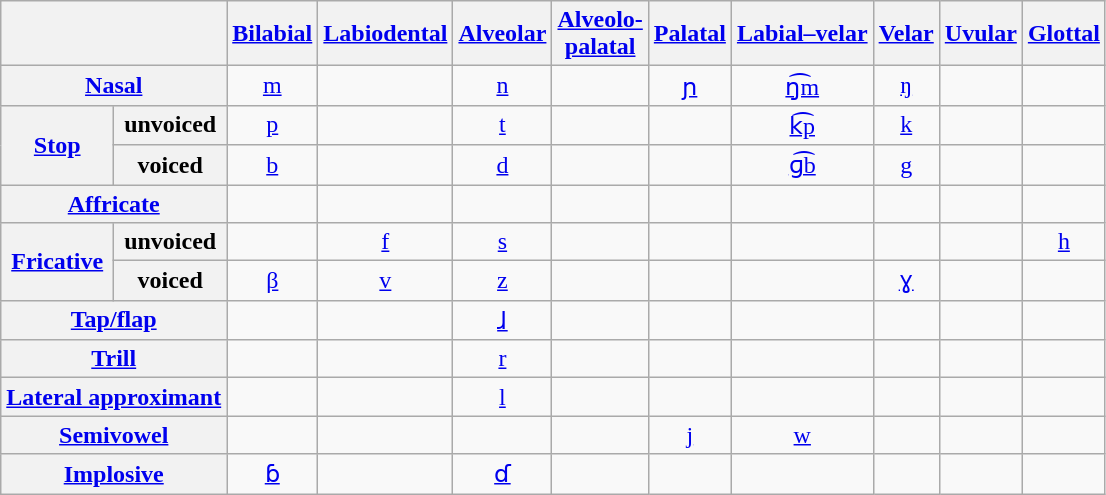<table class="wikitable" style="text-align: center;">
<tr>
<th colspan="2"></th>
<th><a href='#'>Bilabial</a></th>
<th><a href='#'>Labiodental</a></th>
<th><a href='#'>Alveolar</a></th>
<th><a href='#'>Alveolo-</a><br><a href='#'>palatal</a></th>
<th><a href='#'>Palatal</a></th>
<th><strong><a href='#'>Labial–velar</a></strong></th>
<th><a href='#'>Velar</a></th>
<th><a href='#'>Uvular</a></th>
<th><a href='#'>Glottal</a></th>
</tr>
<tr>
<th colspan="2"><a href='#'>Nasal</a></th>
<td><a href='#'>m</a></td>
<td></td>
<td><a href='#'>n</a></td>
<td></td>
<td><a href='#'>ɲ</a></td>
<td><a href='#'>ŋ͡m</a></td>
<td><a href='#'>ŋ</a></td>
<td></td>
<td></td>
</tr>
<tr>
<th rowspan="2"><a href='#'>Stop</a></th>
<th>unvoiced</th>
<td><a href='#'>p</a></td>
<td></td>
<td><a href='#'>t</a></td>
<td></td>
<td></td>
<td><a href='#'>k͡p</a></td>
<td><a href='#'>k</a></td>
<td></td>
<td></td>
</tr>
<tr>
<th>voiced</th>
<td><a href='#'>b</a></td>
<td></td>
<td><a href='#'>d</a></td>
<td></td>
<td></td>
<td><a href='#'>ɡ͡b</a></td>
<td><a href='#'>g</a></td>
<td></td>
<td></td>
</tr>
<tr>
<th colspan="2"><a href='#'>Affricate</a></th>
<td></td>
<td></td>
<td></td>
<td></td>
<td></td>
<td></td>
<td></td>
<td></td>
<td></td>
</tr>
<tr>
<th rowspan="2"><a href='#'>Fricative</a></th>
<th>unvoiced</th>
<td></td>
<td><a href='#'>f</a></td>
<td><a href='#'>s</a></td>
<td></td>
<td></td>
<td></td>
<td></td>
<td></td>
<td><a href='#'>h</a></td>
</tr>
<tr>
<th>voiced</th>
<td><a href='#'>β</a></td>
<td><a href='#'>v</a></td>
<td><a href='#'>z</a></td>
<td></td>
<td></td>
<td></td>
<td><a href='#'>ɣ</a></td>
<td></td>
<td></td>
</tr>
<tr>
<th colspan="2"><a href='#'>Tap/flap</a></th>
<td></td>
<td></td>
<td><a href='#'>ɺ</a></td>
<td></td>
<td></td>
<td></td>
<td></td>
<td></td>
<td></td>
</tr>
<tr>
<th colspan="2"><a href='#'>Trill</a></th>
<td></td>
<td></td>
<td><a href='#'>r</a></td>
<td></td>
<td></td>
<td></td>
<td></td>
<td></td>
<td></td>
</tr>
<tr>
<th colspan="2"><a href='#'>Lateral approximant</a></th>
<td></td>
<td></td>
<td><a href='#'>l</a></td>
<td></td>
<td></td>
<td></td>
<td></td>
<td></td>
<td></td>
</tr>
<tr>
<th colspan="2"><a href='#'>Semivowel</a></th>
<td></td>
<td></td>
<td></td>
<td></td>
<td><a href='#'>j</a></td>
<td><a href='#'>w</a></td>
<td></td>
<td></td>
<td></td>
</tr>
<tr>
<th colspan="2"><a href='#'>Implosive</a></th>
<td><a href='#'>ɓ</a></td>
<td></td>
<td><a href='#'>ɗ</a></td>
<td></td>
<td></td>
<td></td>
<td></td>
<td></td>
<td></td>
</tr>
</table>
